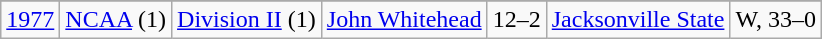<table class="wikitable">
<tr>
</tr>
<tr>
<td><a href='#'>1977</a></td>
<td rowspan=1><a href='#'>NCAA</a> (1)</td>
<td rowspan=1><a href='#'>Division II</a> (1)</td>
<td rowspan=1><a href='#'>John Whitehead</a></td>
<td>12–2</td>
<td><a href='#'>Jacksonville State</a></td>
<td>W, 33–0</td>
</tr>
</table>
